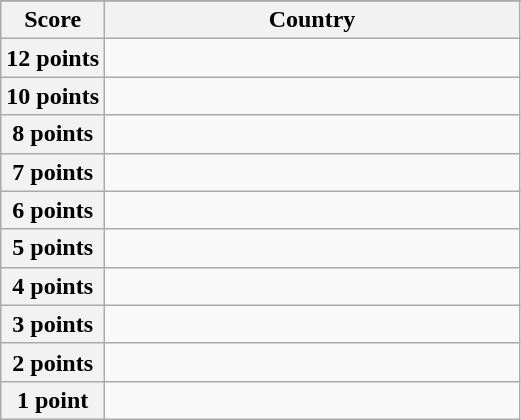<table class="wikitable">
<tr>
</tr>
<tr>
<th scope="col" width="20%">Score</th>
<th scope="col">Country</th>
</tr>
<tr>
<th scope="row">12 points</th>
<td></td>
</tr>
<tr>
<th scope="row">10 points</th>
<td></td>
</tr>
<tr>
<th scope="row">8 points</th>
<td></td>
</tr>
<tr>
<th scope="row">7 points</th>
<td></td>
</tr>
<tr>
<th scope="row">6 points</th>
<td></td>
</tr>
<tr>
<th scope="row">5 points</th>
<td></td>
</tr>
<tr>
<th scope="row">4 points</th>
<td></td>
</tr>
<tr>
<th scope="row">3 points</th>
<td></td>
</tr>
<tr>
<th scope="row">2 points</th>
<td></td>
</tr>
<tr>
<th scope="row">1 point</th>
<td></td>
</tr>
</table>
